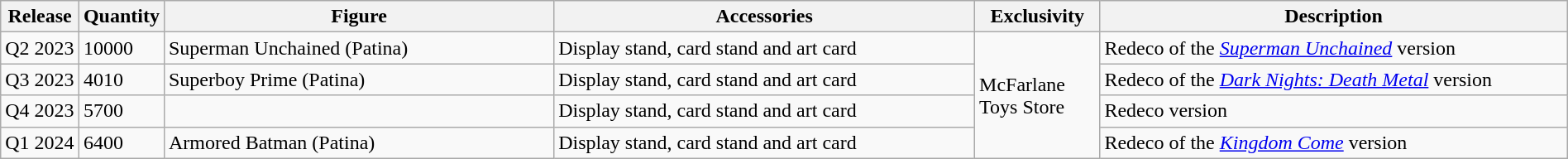<table class="wikitable" style="width:100%;">
<tr>
<th width=5%!scope="col">Release</th>
<th width=5%!scope="col">Quantity</th>
<th width=25%!scope="col">Figure</th>
<th width=27%!scope="col">Accessories</th>
<th width=8%!scope="col">Exclusivity</th>
<th width=35%!scope="col">Description</th>
</tr>
<tr>
<td>Q2 2023</td>
<td>10000</td>
<td>Superman Unchained (Patina)</td>
<td>Display stand, card stand and art card</td>
<td rowspan=4>McFarlane Toys Store</td>
<td>Redeco of the <em><a href='#'>Superman Unchained</a></em> version</td>
</tr>
<tr>
<td>Q3 2023</td>
<td>4010</td>
<td>Superboy Prime (Patina)</td>
<td>Display stand, card stand and art card</td>
<td>Redeco of the <em><a href='#'>Dark Nights: Death Metal</a></em> version</td>
</tr>
<tr>
<td>Q4 2023</td>
<td>5700</td>
<td></td>
<td>Display stand, card stand and art card</td>
<td>Redeco version</td>
</tr>
<tr>
<td>Q1 2024</td>
<td>6400</td>
<td>Armored Batman (Patina)</td>
<td>Display stand, card stand and art card</td>
<td>Redeco of the <em><a href='#'>Kingdom Come</a></em> version</td>
</tr>
</table>
